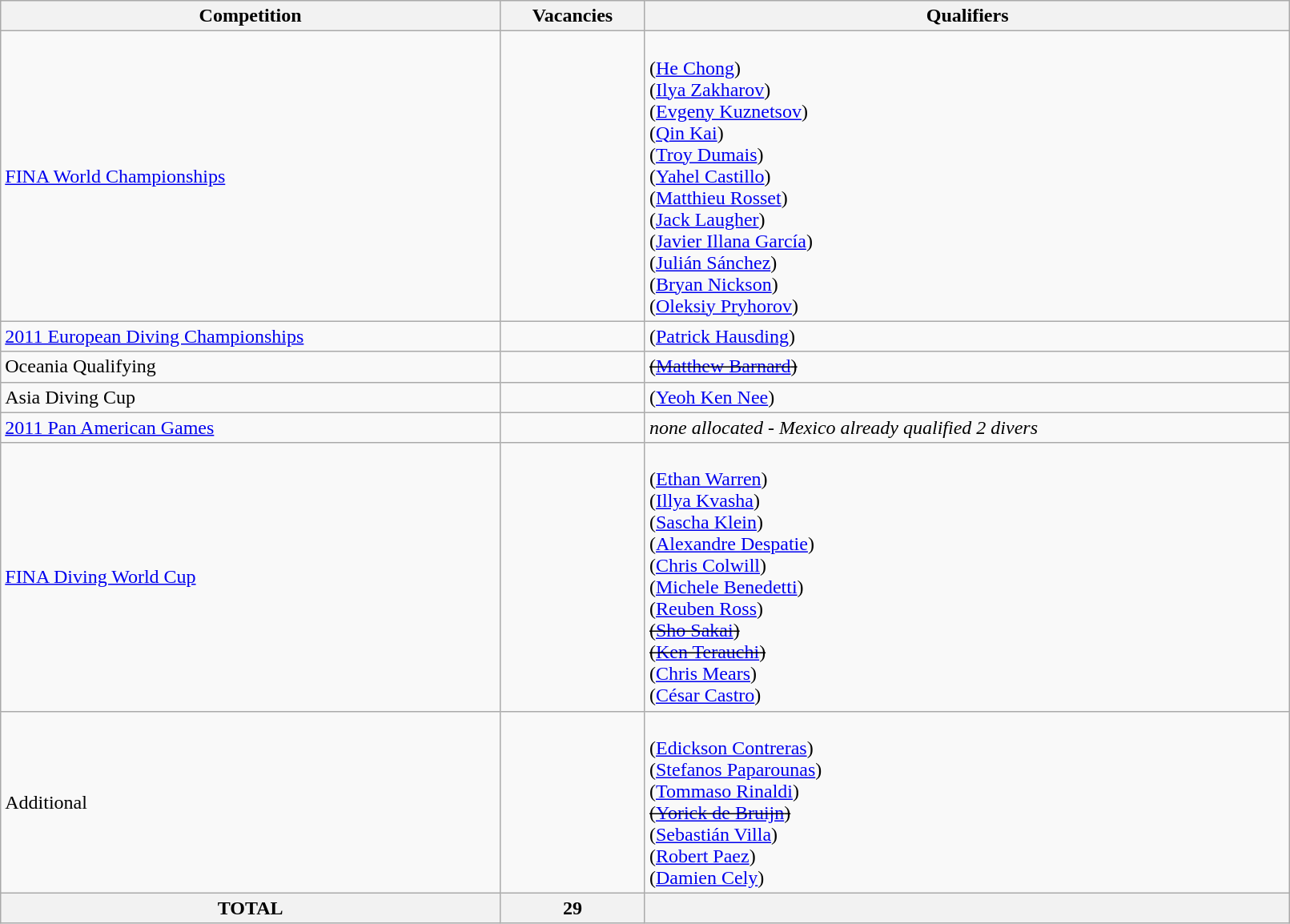<table class="wikitable" width=85%>
<tr>
<th>Competition</th>
<th>Vacancies</th>
<th>Qualifiers</th>
</tr>
<tr>
<td><a href='#'>FINA World Championships</a></td>
<td></td>
<td><br> (<a href='#'>He Chong</a>)<br>
 (<a href='#'>Ilya Zakharov</a>)<br>
 (<a href='#'>Evgeny Kuznetsov</a>)<br>
 (<a href='#'>Qin Kai</a>)<br>
 (<a href='#'>Troy Dumais</a>)<br>
 (<a href='#'>Yahel Castillo</a>)<br>
 (<a href='#'>Matthieu Rosset</a>)<br>
 (<a href='#'>Jack Laugher</a>)<br>
 (<a href='#'>Javier Illana García</a>)<br>
 (<a href='#'>Julián Sánchez</a>)<br>
 (<a href='#'>Bryan Nickson</a>)<br>
 (<a href='#'>Oleksiy Pryhorov</a>)</td>
</tr>
<tr>
<td><a href='#'>2011 European Diving Championships</a></td>
<td></td>
<td> (<a href='#'>Patrick Hausding</a>)</td>
</tr>
<tr>
<td>Oceania Qualifying</td>
<td></td>
<td><s> (<a href='#'>Matthew Barnard</a>)</s></td>
</tr>
<tr>
<td>Asia Diving Cup</td>
<td></td>
<td> (<a href='#'>Yeoh Ken Nee</a>)</td>
</tr>
<tr>
<td><a href='#'>2011 Pan American Games</a></td>
<td></td>
<td><em>none allocated - Mexico already qualified 2 divers</em></td>
</tr>
<tr>
<td><a href='#'>FINA Diving World Cup</a></td>
<td></td>
<td><br> (<a href='#'>Ethan Warren</a>)<br>
 (<a href='#'>Illya Kvasha</a>)<br>
 (<a href='#'>Sascha Klein</a>)<br>
 (<a href='#'>Alexandre Despatie</a>)<br>
 (<a href='#'>Chris Colwill</a>)<br>
 (<a href='#'>Michele Benedetti</a>)<br>
 (<a href='#'>Reuben Ross</a>)<br>
<s> (<a href='#'>Sho Sakai</a>)</s><br>
<s> (<a href='#'>Ken Terauchi</a>)</s><br>
 (<a href='#'>Chris Mears</a>)<br>
 (<a href='#'>César Castro</a>)<br></td>
</tr>
<tr>
<td>Additional</td>
<td></td>
<td><br> (<a href='#'>Edickson Contreras</a>)<br>
 (<a href='#'>Stefanos Paparounas</a>)<br>
 (<a href='#'>Tommaso Rinaldi</a>)<br>
<s> (<a href='#'>Yorick de Bruijn</a>)</s><br>
 (<a href='#'>Sebastián Villa</a>)<br>
 (<a href='#'>Robert Paez</a>)<br>
 (<a href='#'>Damien Cely</a>)<br></td>
</tr>
<tr>
<th>TOTAL</th>
<th>29</th>
<th></th>
</tr>
</table>
